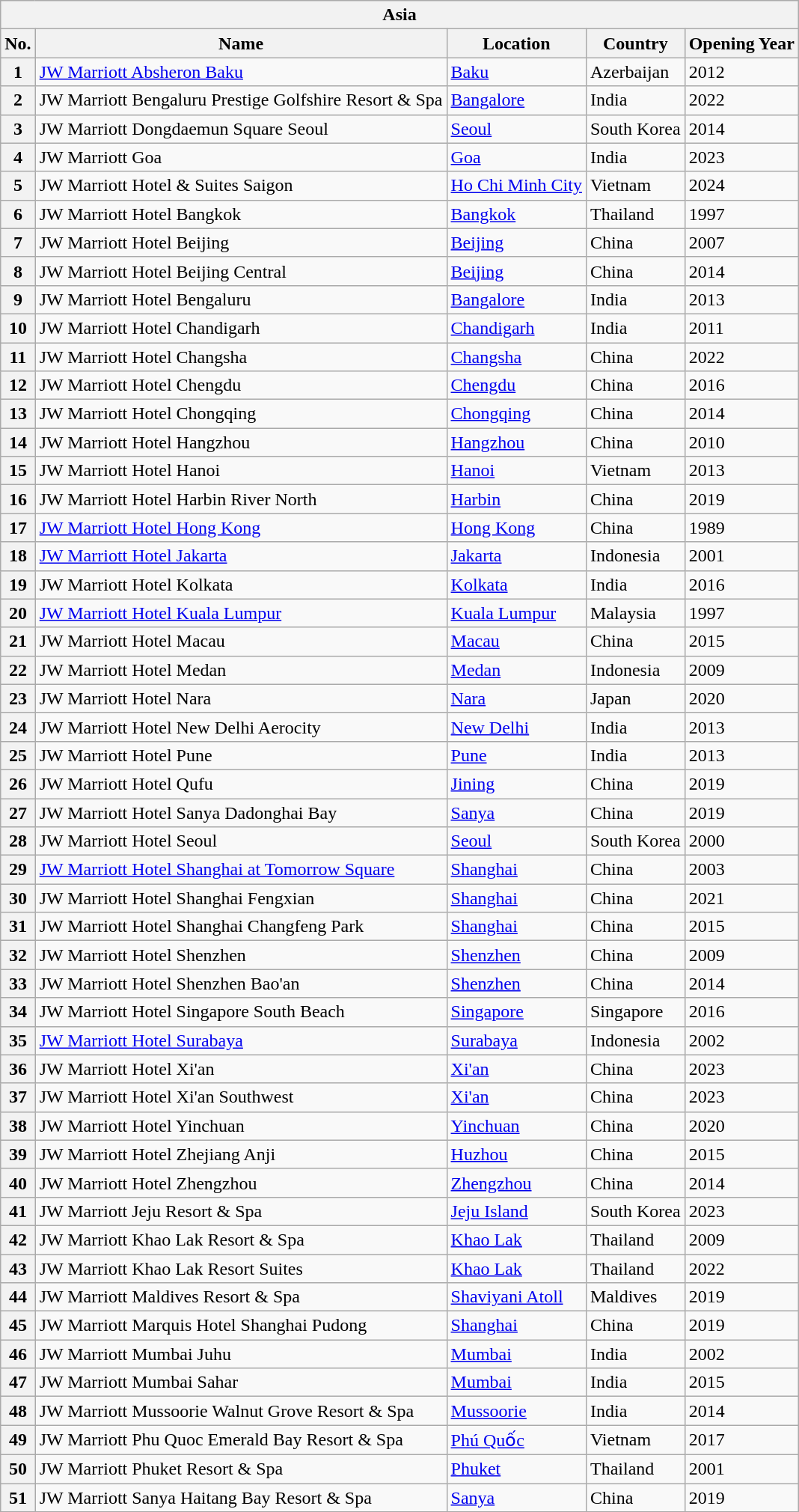<table class="wikitable sortable">
<tr>
<th colspan="6">Asia</th>
</tr>
<tr>
<th>No.</th>
<th>Name</th>
<th>Location</th>
<th>Country</th>
<th>Opening Year</th>
</tr>
<tr>
<th>1</th>
<td><a href='#'>JW Marriott Absheron Baku</a></td>
<td><a href='#'>Baku</a></td>
<td>Azerbaijan</td>
<td>2012</td>
</tr>
<tr>
<th>2</th>
<td>JW Marriott Bengaluru Prestige Golfshire Resort & Spa</td>
<td><a href='#'>Bangalore</a></td>
<td>India</td>
<td>2022</td>
</tr>
<tr>
<th>3</th>
<td>JW Marriott Dongdaemun Square Seoul</td>
<td><a href='#'>Seoul</a></td>
<td>South Korea</td>
<td>2014</td>
</tr>
<tr>
<th>4</th>
<td>JW Marriott Goa</td>
<td><a href='#'>Goa</a></td>
<td>India</td>
<td>2023</td>
</tr>
<tr>
<th>5</th>
<td>JW Marriott Hotel & Suites Saigon</td>
<td><a href='#'>Ho Chi Minh City</a></td>
<td>Vietnam</td>
<td>2024</td>
</tr>
<tr>
<th>6</th>
<td>JW Marriott Hotel Bangkok</td>
<td><a href='#'>Bangkok</a></td>
<td>Thailand</td>
<td>1997</td>
</tr>
<tr>
<th>7</th>
<td>JW Marriott Hotel Beijing</td>
<td><a href='#'>Beijing</a></td>
<td>China</td>
<td>2007</td>
</tr>
<tr>
<th>8</th>
<td>JW Marriott Hotel Beijing Central</td>
<td><a href='#'>Beijing</a></td>
<td>China</td>
<td>2014</td>
</tr>
<tr>
<th>9</th>
<td>JW Marriott Hotel Bengaluru</td>
<td><a href='#'>Bangalore</a></td>
<td>India</td>
<td>2013</td>
</tr>
<tr>
<th>10</th>
<td>JW Marriott Hotel Chandigarh</td>
<td><a href='#'>Chandigarh</a></td>
<td>India</td>
<td>2011</td>
</tr>
<tr>
<th>11</th>
<td>JW Marriott Hotel Changsha</td>
<td><a href='#'>Changsha</a></td>
<td>China</td>
<td>2022</td>
</tr>
<tr>
<th>12</th>
<td>JW Marriott Hotel Chengdu</td>
<td><a href='#'>Chengdu</a></td>
<td>China</td>
<td>2016</td>
</tr>
<tr>
<th>13</th>
<td>JW Marriott Hotel Chongqing</td>
<td><a href='#'>Chongqing</a></td>
<td>China</td>
<td>2014</td>
</tr>
<tr>
<th>14</th>
<td>JW Marriott Hotel Hangzhou</td>
<td><a href='#'>Hangzhou</a></td>
<td>China</td>
<td>2010</td>
</tr>
<tr>
<th>15</th>
<td>JW Marriott Hotel Hanoi</td>
<td><a href='#'>Hanoi</a></td>
<td>Vietnam</td>
<td>2013</td>
</tr>
<tr>
<th>16</th>
<td>JW Marriott Hotel Harbin River North</td>
<td><a href='#'>Harbin</a></td>
<td>China</td>
<td>2019</td>
</tr>
<tr>
<th>17</th>
<td><a href='#'>JW Marriott Hotel Hong Kong</a></td>
<td><a href='#'>Hong Kong</a></td>
<td>China</td>
<td>1989</td>
</tr>
<tr>
<th>18</th>
<td><a href='#'>JW Marriott Hotel Jakarta</a></td>
<td><a href='#'>Jakarta</a></td>
<td>Indonesia</td>
<td>2001</td>
</tr>
<tr>
<th>19</th>
<td>JW Marriott Hotel Kolkata</td>
<td><a href='#'>Kolkata</a></td>
<td>India</td>
<td>2016</td>
</tr>
<tr>
<th>20</th>
<td><a href='#'>JW Marriott Hotel Kuala Lumpur</a></td>
<td><a href='#'>Kuala Lumpur</a></td>
<td>Malaysia</td>
<td>1997</td>
</tr>
<tr>
<th>21</th>
<td>JW Marriott Hotel Macau</td>
<td><a href='#'>Macau</a></td>
<td>China</td>
<td>2015</td>
</tr>
<tr>
<th>22</th>
<td>JW Marriott Hotel Medan</td>
<td><a href='#'>Medan</a></td>
<td>Indonesia</td>
<td>2009</td>
</tr>
<tr>
<th>23</th>
<td>JW Marriott Hotel Nara</td>
<td><a href='#'>Nara</a></td>
<td>Japan</td>
<td>2020</td>
</tr>
<tr>
<th>24</th>
<td>JW Marriott Hotel New Delhi Aerocity</td>
<td><a href='#'>New Delhi</a></td>
<td>India</td>
<td>2013</td>
</tr>
<tr>
<th>25</th>
<td>JW Marriott Hotel Pune</td>
<td><a href='#'>Pune</a></td>
<td>India</td>
<td>2013</td>
</tr>
<tr>
<th>26</th>
<td>JW Marriott Hotel Qufu</td>
<td><a href='#'>Jining</a></td>
<td>China</td>
<td>2019</td>
</tr>
<tr>
<th>27</th>
<td>JW Marriott Hotel Sanya Dadonghai Bay</td>
<td><a href='#'>Sanya</a></td>
<td>China</td>
<td>2019</td>
</tr>
<tr>
<th>28</th>
<td>JW Marriott Hotel Seoul</td>
<td><a href='#'>Seoul</a></td>
<td>South Korea</td>
<td>2000</td>
</tr>
<tr>
<th>29</th>
<td><a href='#'>JW Marriott Hotel Shanghai at Tomorrow Square</a></td>
<td><a href='#'>Shanghai</a></td>
<td>China</td>
<td>2003</td>
</tr>
<tr>
<th>30</th>
<td>JW Marriott Hotel Shanghai Fengxian</td>
<td><a href='#'>Shanghai</a></td>
<td>China</td>
<td>2021</td>
</tr>
<tr>
<th>31</th>
<td>JW Marriott Hotel Shanghai Changfeng Park</td>
<td><a href='#'>Shanghai</a></td>
<td>China</td>
<td>2015</td>
</tr>
<tr>
<th>32</th>
<td>JW Marriott Hotel Shenzhen</td>
<td><a href='#'>Shenzhen</a></td>
<td>China</td>
<td>2009</td>
</tr>
<tr>
<th>33</th>
<td>JW Marriott Hotel Shenzhen Bao'an</td>
<td><a href='#'>Shenzhen</a></td>
<td>China</td>
<td>2014</td>
</tr>
<tr>
<th>34</th>
<td>JW Marriott Hotel Singapore South Beach</td>
<td><a href='#'>Singapore</a></td>
<td>Singapore</td>
<td>2016</td>
</tr>
<tr>
<th>35</th>
<td><a href='#'>JW Marriott Hotel Surabaya</a></td>
<td><a href='#'>Surabaya</a></td>
<td>Indonesia</td>
<td>2002</td>
</tr>
<tr>
<th>36</th>
<td>JW Marriott Hotel Xi'an</td>
<td><a href='#'>Xi'an</a></td>
<td>China</td>
<td>2023</td>
</tr>
<tr>
<th>37</th>
<td>JW Marriott Hotel Xi'an Southwest</td>
<td><a href='#'>Xi'an</a></td>
<td>China</td>
<td>2023</td>
</tr>
<tr>
<th>38</th>
<td>JW Marriott Hotel Yinchuan</td>
<td><a href='#'>Yinchuan</a></td>
<td>China</td>
<td>2020</td>
</tr>
<tr>
<th>39</th>
<td>JW Marriott Hotel Zhejiang Anji</td>
<td><a href='#'>Huzhou</a></td>
<td>China</td>
<td>2015</td>
</tr>
<tr>
<th>40</th>
<td>JW Marriott Hotel Zhengzhou</td>
<td><a href='#'>Zhengzhou</a></td>
<td>China</td>
<td>2014</td>
</tr>
<tr>
<th>41</th>
<td>JW Marriott Jeju Resort & Spa</td>
<td><a href='#'>Jeju Island</a></td>
<td>South Korea</td>
<td>2023</td>
</tr>
<tr>
<th>42</th>
<td>JW Marriott Khao Lak Resort & Spa</td>
<td><a href='#'>Khao Lak</a></td>
<td>Thailand</td>
<td>2009</td>
</tr>
<tr>
<th>43</th>
<td>JW Marriott Khao Lak Resort Suites</td>
<td><a href='#'>Khao Lak</a></td>
<td>Thailand</td>
<td>2022</td>
</tr>
<tr>
<th>44</th>
<td>JW Marriott Maldives Resort & Spa</td>
<td><a href='#'>Shaviyani Atoll</a></td>
<td>Maldives</td>
<td>2019</td>
</tr>
<tr>
<th>45</th>
<td>JW Marriott Marquis Hotel Shanghai Pudong</td>
<td><a href='#'>Shanghai</a></td>
<td>China</td>
<td>2019</td>
</tr>
<tr>
<th>46</th>
<td>JW Marriott Mumbai Juhu</td>
<td><a href='#'>Mumbai</a></td>
<td>India</td>
<td>2002</td>
</tr>
<tr>
<th>47</th>
<td>JW Marriott Mumbai Sahar</td>
<td><a href='#'>Mumbai</a></td>
<td>India</td>
<td>2015</td>
</tr>
<tr>
<th>48</th>
<td>JW Marriott Mussoorie Walnut Grove Resort & Spa</td>
<td><a href='#'>Mussoorie</a></td>
<td>India</td>
<td>2014</td>
</tr>
<tr>
<th>49</th>
<td>JW Marriott Phu Quoc Emerald Bay Resort & Spa</td>
<td><a href='#'>Phú Quốc</a></td>
<td>Vietnam</td>
<td>2017</td>
</tr>
<tr>
<th>50</th>
<td>JW Marriott Phuket Resort & Spa</td>
<td><a href='#'>Phuket</a></td>
<td>Thailand</td>
<td>2001</td>
</tr>
<tr>
<th>51</th>
<td>JW Marriott Sanya Haitang Bay Resort & Spa</td>
<td><a href='#'>Sanya</a></td>
<td>China</td>
<td>2019</td>
</tr>
<tr>
</tr>
</table>
